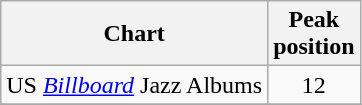<table class="wikitable sortable">
<tr>
<th>Chart</th>
<th>Peak<br>position</th>
</tr>
<tr>
<td>US <em><a href='#'>Billboard</a></em> Jazz Albums</td>
<td align="center">12</td>
</tr>
<tr>
</tr>
</table>
